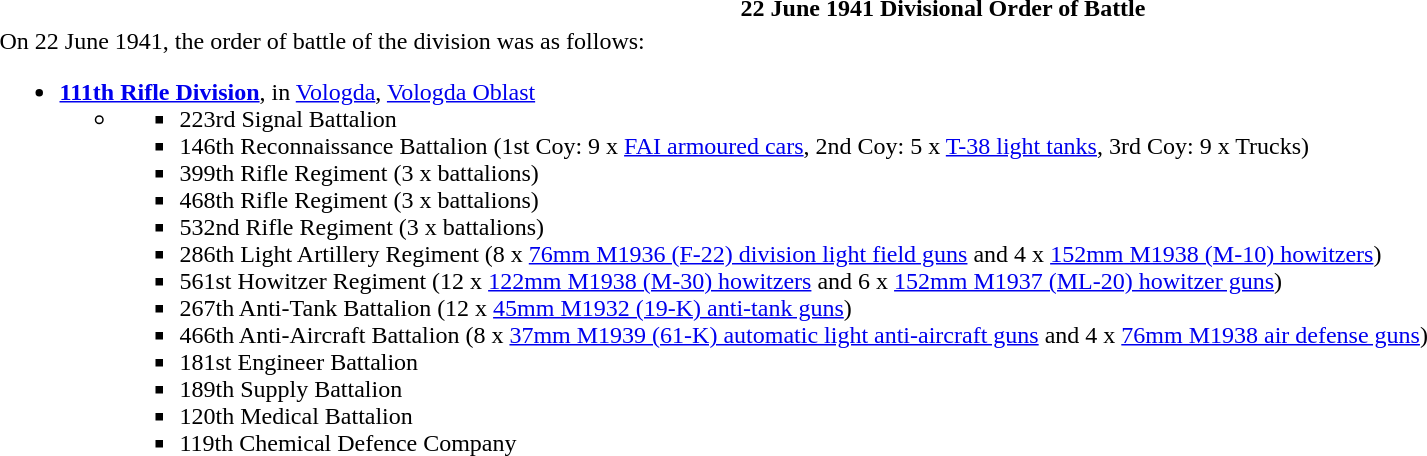<table class="toccolours collapsible collapsed" style="width:100%; background:transparent;">
<tr>
<th colspan="">22 June 1941 Divisional Order of Battle</th>
</tr>
<tr>
<td>On 22 June 1941, the order of battle of the division was as follows:<br><ul><li><strong><a href='#'>111th Rifle Division</a></strong>, in <a href='#'>Vologda</a>, <a href='#'>Vologda Oblast</a><ul><li><ul><li>223rd Signal Battalion</li><li>146th Reconnaissance Battalion (1st Coy: 9 x <a href='#'>FAI armoured cars</a>, 2nd Coy: 5 x <a href='#'>T-38 light tanks</a>, 3rd Coy: 9 x Trucks)</li><li>399th Rifle Regiment (3 x battalions)</li><li>468th Rifle Regiment (3 x battalions)</li><li>532nd Rifle Regiment (3 x battalions)</li><li>286th Light Artillery Regiment (8 x <a href='#'>76mm M1936 (F-22) division light field guns</a> and 4 x <a href='#'>152mm M1938 (M-10) howitzers</a>)</li><li>561st Howitzer Regiment (12 x <a href='#'>122mm M1938 (M-30) howitzers</a> and 6 x <a href='#'>152mm M1937 (ML-20) howitzer guns</a>)</li><li>267th Anti-Tank Battalion (12 x <a href='#'>45mm M1932 (19-K) anti-tank guns</a>)</li><li>466th Anti-Aircraft Battalion (8 x <a href='#'>37mm M1939 (61-K) automatic light anti-aircraft guns</a> and 4 x <a href='#'>76mm M1938 air defense guns</a>)</li><li>181st Engineer Battalion</li><li>189th Supply Battalion</li><li>120th Medical Battalion</li><li>119th Chemical Defence Company</li></ul></li></ul></li></ul></td>
</tr>
</table>
